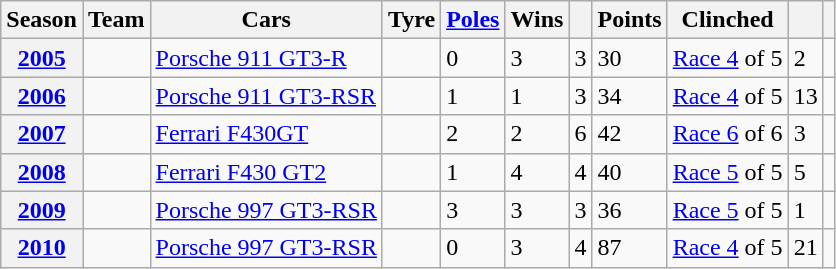<table class="wikitable sortable plainrowheaders" ; text-align:center;">
<tr>
<th scope="col">Season</th>
<th scope="col">Team</th>
<th scope="col">Cars</th>
<th scope="col">Tyre</th>
<th scope="col"><a href='#'>Poles</a></th>
<th scope="col">Wins</th>
<th scope="col"></th>
<th scope="col">Points</th>
<th scope="col">Clinched</th>
<th scope="col"></th>
<th scope="col" class="unsortable"></th>
</tr>
<tr>
<th scope="row" style="text-align: center;"><a href='#'>2005</a></th>
<td></td>
<td><a href='#'>Porsche 911 GT3-R</a></td>
<td></td>
<td>0</td>
<td>3</td>
<td>3</td>
<td>30</td>
<td><a href='#'>Race 4</a> of 5</td>
<td>2</td>
<td style="text-align:center;"></td>
</tr>
<tr>
<th scope="row" style="text-align: center;"><a href='#'>2006</a></th>
<td></td>
<td><a href='#'>Porsche 911 GT3-RSR</a></td>
<td></td>
<td>1</td>
<td>1</td>
<td>3</td>
<td>34</td>
<td><a href='#'>Race 4</a> of 5</td>
<td>13</td>
<td style="text-align:center;"></td>
</tr>
<tr>
<th scope="row" style="text-align: center;"><a href='#'>2007</a></th>
<td></td>
<td><a href='#'>Ferrari F430GT</a></td>
<td></td>
<td>2</td>
<td>2</td>
<td>6</td>
<td>42</td>
<td><a href='#'>Race 6</a> of 6</td>
<td>3</td>
<td style="text-align:center;"></td>
</tr>
<tr>
<th scope="row" style="text-align: center;"><a href='#'>2008</a></th>
<td></td>
<td><a href='#'>Ferrari F430 GT2</a></td>
<td></td>
<td>1</td>
<td>4</td>
<td>4</td>
<td>40</td>
<td><a href='#'>Race 5</a> of 5</td>
<td>5</td>
<td style="text-align:center;"></td>
</tr>
<tr>
<th scope="row" style="text-align: center;"><a href='#'>2009</a></th>
<td></td>
<td><a href='#'>Porsche 997 GT3-RSR</a></td>
<td></td>
<td>3</td>
<td>3</td>
<td>3</td>
<td>36</td>
<td><a href='#'>Race 5</a> of 5</td>
<td>1</td>
<td style="text-align:center;"></td>
</tr>
<tr>
<th scope="row" style="text-align: center;"><a href='#'>2010</a></th>
<td></td>
<td><a href='#'>Porsche 997 GT3-RSR</a></td>
<td></td>
<td>0</td>
<td>3</td>
<td>4</td>
<td>87</td>
<td><a href='#'>Race 4</a> of 5</td>
<td>21</td>
<td style="text-align:center;"></td>
</tr>
</table>
